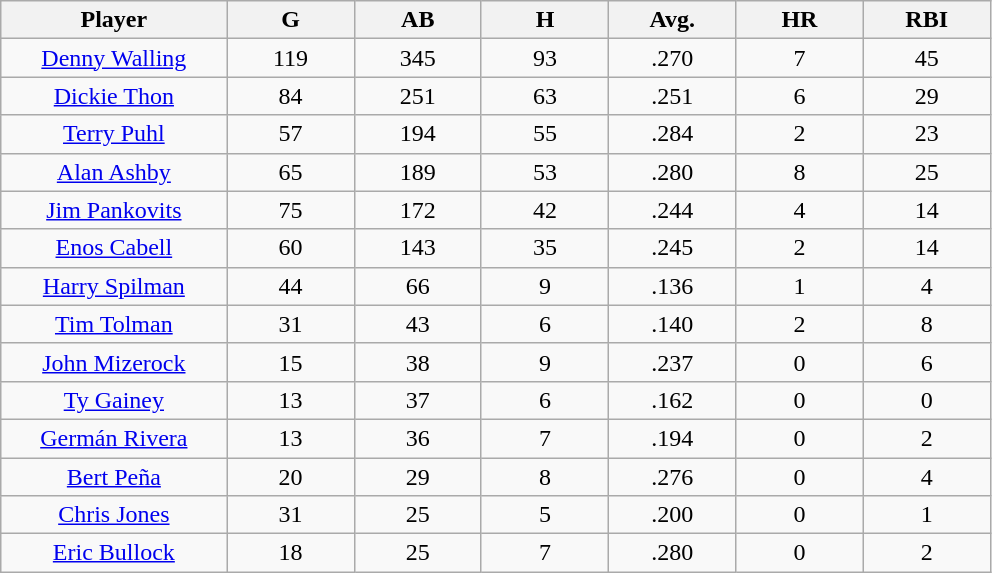<table class="wikitable sortable">
<tr>
<th bgcolor="#DDDDFF" width="16%">Player</th>
<th bgcolor="#DDDDFF" width="9%">G</th>
<th bgcolor="#DDDDFF" width="9%">AB</th>
<th bgcolor="#DDDDFF" width="9%">H</th>
<th bgcolor="#DDDDFF" width="9%">Avg.</th>
<th bgcolor="#DDDDFF" width="9%">HR</th>
<th bgcolor="#DDDDFF" width="9%">RBI</th>
</tr>
<tr align="center">
<td><a href='#'>Denny Walling</a></td>
<td>119</td>
<td>345</td>
<td>93</td>
<td>.270</td>
<td>7</td>
<td>45</td>
</tr>
<tr align="center">
<td><a href='#'>Dickie Thon</a></td>
<td>84</td>
<td>251</td>
<td>63</td>
<td>.251</td>
<td>6</td>
<td>29</td>
</tr>
<tr align="center">
<td><a href='#'>Terry Puhl</a></td>
<td>57</td>
<td>194</td>
<td>55</td>
<td>.284</td>
<td>2</td>
<td>23</td>
</tr>
<tr align="center">
<td><a href='#'>Alan Ashby</a></td>
<td>65</td>
<td>189</td>
<td>53</td>
<td>.280</td>
<td>8</td>
<td>25</td>
</tr>
<tr align="center">
<td><a href='#'>Jim Pankovits</a></td>
<td>75</td>
<td>172</td>
<td>42</td>
<td>.244</td>
<td>4</td>
<td>14</td>
</tr>
<tr align="center">
<td><a href='#'>Enos Cabell</a></td>
<td>60</td>
<td>143</td>
<td>35</td>
<td>.245</td>
<td>2</td>
<td>14</td>
</tr>
<tr align="center">
<td><a href='#'>Harry Spilman</a></td>
<td>44</td>
<td>66</td>
<td>9</td>
<td>.136</td>
<td>1</td>
<td>4</td>
</tr>
<tr align="center">
<td><a href='#'>Tim Tolman</a></td>
<td>31</td>
<td>43</td>
<td>6</td>
<td>.140</td>
<td>2</td>
<td>8</td>
</tr>
<tr align="center">
<td><a href='#'>John Mizerock</a></td>
<td>15</td>
<td>38</td>
<td>9</td>
<td>.237</td>
<td>0</td>
<td>6</td>
</tr>
<tr align="center">
<td><a href='#'>Ty Gainey</a></td>
<td>13</td>
<td>37</td>
<td>6</td>
<td>.162</td>
<td>0</td>
<td>0</td>
</tr>
<tr align="center">
<td><a href='#'>Germán Rivera</a></td>
<td>13</td>
<td>36</td>
<td>7</td>
<td>.194</td>
<td>0</td>
<td>2</td>
</tr>
<tr align="center">
<td><a href='#'>Bert Peña</a></td>
<td>20</td>
<td>29</td>
<td>8</td>
<td>.276</td>
<td>0</td>
<td>4</td>
</tr>
<tr align="center">
<td><a href='#'>Chris Jones</a></td>
<td>31</td>
<td>25</td>
<td>5</td>
<td>.200</td>
<td>0</td>
<td>1</td>
</tr>
<tr align="center">
<td><a href='#'>Eric Bullock</a></td>
<td>18</td>
<td>25</td>
<td>7</td>
<td>.280</td>
<td>0</td>
<td>2</td>
</tr>
</table>
